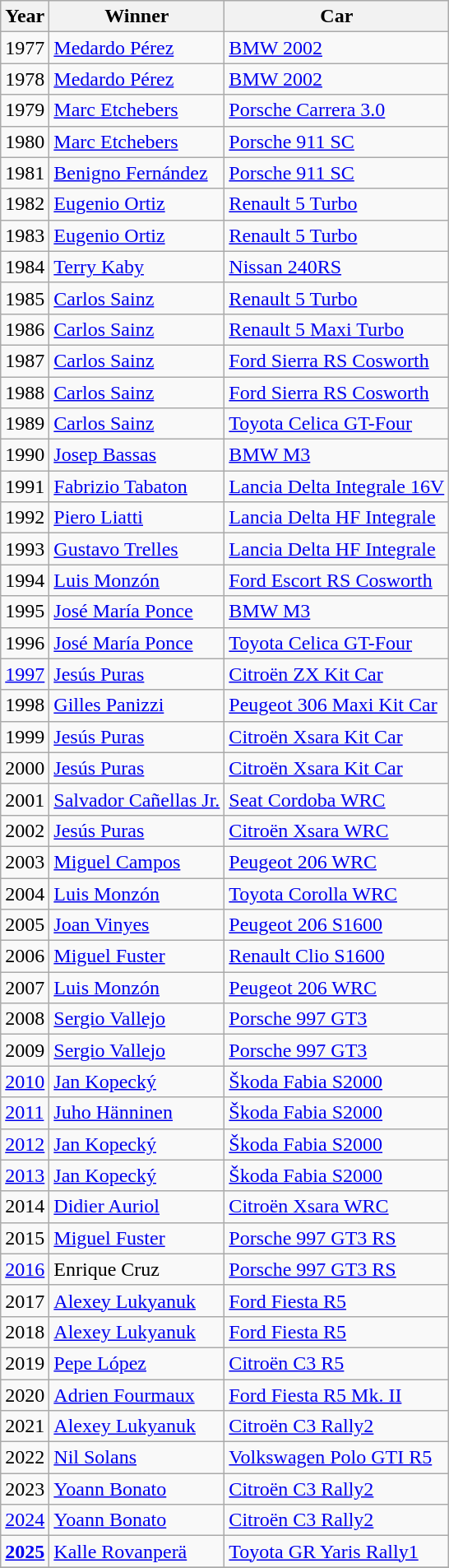<table class="wikitable">
<tr>
<th>Year</th>
<th>Winner</th>
<th>Car</th>
</tr>
<tr>
<td>1977</td>
<td> <a href='#'>Medardo Pérez</a></td>
<td><a href='#'>BMW 2002</a></td>
</tr>
<tr>
<td>1978</td>
<td> <a href='#'>Medardo Pérez</a></td>
<td><a href='#'>BMW 2002</a></td>
</tr>
<tr>
<td>1979</td>
<td> <a href='#'>Marc Etchebers</a></td>
<td><a href='#'>Porsche Carrera 3.0</a></td>
</tr>
<tr>
<td>1980</td>
<td> <a href='#'>Marc Etchebers</a></td>
<td><a href='#'>Porsche 911 SC</a></td>
</tr>
<tr>
<td>1981</td>
<td> <a href='#'>Benigno Fernández</a></td>
<td><a href='#'>Porsche 911 SC</a></td>
</tr>
<tr>
<td>1982</td>
<td> <a href='#'>Eugenio Ortiz</a></td>
<td><a href='#'>Renault 5 Turbo</a></td>
</tr>
<tr>
<td>1983</td>
<td> <a href='#'>Eugenio Ortiz</a></td>
<td><a href='#'>Renault 5 Turbo</a></td>
</tr>
<tr>
<td>1984</td>
<td> <a href='#'>Terry Kaby</a></td>
<td><a href='#'>Nissan 240RS</a></td>
</tr>
<tr>
<td>1985</td>
<td> <a href='#'>Carlos Sainz</a></td>
<td><a href='#'>Renault 5 Turbo</a></td>
</tr>
<tr>
<td>1986</td>
<td> <a href='#'>Carlos Sainz</a></td>
<td><a href='#'>Renault 5 Maxi Turbo</a></td>
</tr>
<tr>
<td>1987</td>
<td> <a href='#'>Carlos Sainz</a></td>
<td><a href='#'>Ford Sierra RS Cosworth</a></td>
</tr>
<tr>
<td>1988</td>
<td> <a href='#'>Carlos Sainz</a></td>
<td><a href='#'>Ford Sierra RS Cosworth</a></td>
</tr>
<tr>
<td>1989</td>
<td> <a href='#'>Carlos Sainz</a></td>
<td><a href='#'>Toyota Celica GT-Four</a></td>
</tr>
<tr>
<td>1990</td>
<td> <a href='#'>Josep Bassas</a></td>
<td><a href='#'>BMW M3</a></td>
</tr>
<tr>
<td>1991</td>
<td> <a href='#'>Fabrizio Tabaton</a></td>
<td><a href='#'>Lancia Delta Integrale 16V</a></td>
</tr>
<tr>
<td>1992</td>
<td> <a href='#'>Piero Liatti</a></td>
<td><a href='#'>Lancia Delta HF Integrale</a></td>
</tr>
<tr>
<td>1993</td>
<td> <a href='#'>Gustavo Trelles</a></td>
<td><a href='#'>Lancia Delta HF Integrale</a></td>
</tr>
<tr>
<td>1994</td>
<td> <a href='#'>Luis Monzón</a></td>
<td><a href='#'>Ford Escort RS Cosworth</a></td>
</tr>
<tr>
<td>1995</td>
<td> <a href='#'>José María Ponce</a></td>
<td><a href='#'>BMW M3</a></td>
</tr>
<tr>
<td>1996</td>
<td> <a href='#'>José María Ponce</a></td>
<td><a href='#'>Toyota Celica GT-Four</a></td>
</tr>
<tr>
<td><a href='#'>1997</a></td>
<td> <a href='#'>Jesús Puras</a></td>
<td><a href='#'>Citroën ZX Kit Car</a></td>
</tr>
<tr>
<td>1998</td>
<td> <a href='#'>Gilles Panizzi</a></td>
<td><a href='#'>Peugeot 306 Maxi Kit Car</a></td>
</tr>
<tr>
<td>1999</td>
<td> <a href='#'>Jesús Puras</a></td>
<td><a href='#'>Citroën Xsara Kit Car</a></td>
</tr>
<tr>
<td>2000</td>
<td> <a href='#'>Jesús Puras</a></td>
<td><a href='#'>Citroën Xsara Kit Car</a></td>
</tr>
<tr>
<td>2001</td>
<td> <a href='#'>Salvador Cañellas Jr.</a></td>
<td><a href='#'>Seat Cordoba WRC</a></td>
</tr>
<tr>
<td>2002</td>
<td> <a href='#'>Jesús Puras</a></td>
<td><a href='#'>Citroën Xsara WRC</a></td>
</tr>
<tr>
<td>2003</td>
<td> <a href='#'>Miguel Campos</a></td>
<td><a href='#'>Peugeot 206 WRC</a></td>
</tr>
<tr>
<td>2004</td>
<td> <a href='#'>Luis Monzón</a></td>
<td><a href='#'>Toyota Corolla WRC</a></td>
</tr>
<tr>
<td>2005</td>
<td> <a href='#'>Joan Vinyes</a></td>
<td><a href='#'>Peugeot 206 S1600</a></td>
</tr>
<tr>
<td>2006</td>
<td> <a href='#'>Miguel Fuster</a></td>
<td><a href='#'>Renault Clio S1600</a></td>
</tr>
<tr>
<td>2007</td>
<td> <a href='#'>Luis Monzón</a></td>
<td><a href='#'>Peugeot 206 WRC</a></td>
</tr>
<tr>
<td>2008</td>
<td> <a href='#'>Sergio Vallejo</a></td>
<td><a href='#'>Porsche 997 GT3</a></td>
</tr>
<tr>
<td>2009</td>
<td> <a href='#'>Sergio Vallejo</a></td>
<td><a href='#'>Porsche 997 GT3</a></td>
</tr>
<tr>
<td><a href='#'>2010</a></td>
<td> <a href='#'>Jan Kopecký</a></td>
<td><a href='#'>Škoda Fabia S2000</a></td>
</tr>
<tr>
<td><a href='#'>2011</a></td>
<td> <a href='#'>Juho Hänninen</a></td>
<td><a href='#'>Škoda Fabia S2000</a></td>
</tr>
<tr>
<td><a href='#'>2012</a></td>
<td> <a href='#'>Jan Kopecký</a></td>
<td><a href='#'>Škoda Fabia S2000</a></td>
</tr>
<tr>
<td><a href='#'>2013</a></td>
<td> <a href='#'>Jan Kopecký</a></td>
<td><a href='#'>Škoda Fabia S2000</a></td>
</tr>
<tr>
<td>2014</td>
<td> <a href='#'>Didier Auriol</a></td>
<td><a href='#'>Citroën Xsara WRC</a></td>
</tr>
<tr>
<td>2015</td>
<td> <a href='#'>Miguel Fuster</a></td>
<td><a href='#'>Porsche 997 GT3 RS</a></td>
</tr>
<tr>
<td><a href='#'>2016</a></td>
<td> Enrique Cruz</td>
<td><a href='#'>Porsche 997 GT3 RS</a></td>
</tr>
<tr>
<td>2017</td>
<td> <a href='#'>Alexey Lukyanuk</a></td>
<td><a href='#'>Ford Fiesta R5</a></td>
</tr>
<tr>
<td>2018</td>
<td> <a href='#'>Alexey Lukyanuk</a></td>
<td><a href='#'>Ford Fiesta R5</a></td>
</tr>
<tr>
<td>2019</td>
<td> <a href='#'>Pepe López</a></td>
<td><a href='#'>Citroën C3 R5</a></td>
</tr>
<tr>
<td>2020</td>
<td> <a href='#'>Adrien Fourmaux</a></td>
<td><a href='#'>Ford Fiesta R5 Mk. II</a></td>
</tr>
<tr>
<td>2021</td>
<td> <a href='#'>Alexey Lukyanuk</a></td>
<td><a href='#'>Citroën C3 Rally2</a></td>
</tr>
<tr>
<td>2022</td>
<td> <a href='#'>Nil Solans</a></td>
<td><a href='#'>Volkswagen Polo GTI R5</a></td>
</tr>
<tr>
<td>2023</td>
<td> <a href='#'>Yoann Bonato</a></td>
<td><a href='#'>Citroën C3 Rally2</a></td>
</tr>
<tr>
<td><a href='#'>2024</a></td>
<td> <a href='#'>Yoann Bonato</a></td>
<td><a href='#'>Citroën C3 Rally2</a></td>
</tr>
<tr>
<td><strong><a href='#'>2025</a></strong></td>
<td> <a href='#'>Kalle Rovanperä</a></td>
<td><a href='#'>Toyota GR Yaris Rally1</a></td>
</tr>
<tr>
</tr>
</table>
